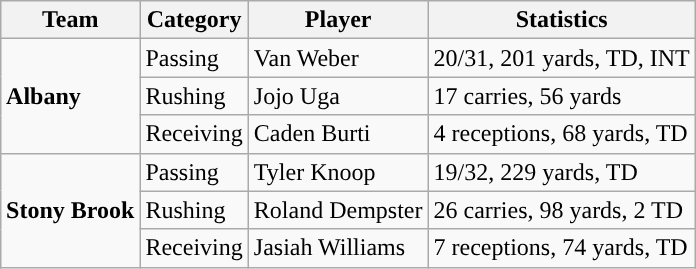<table class="wikitable" style="float: right;">
<tr>
<th>Team</th>
<th>Category</th>
<th>Player</th>
<th>Statistics</th>
</tr>
<tr>
<td rowspan=3><strong>Albany</strong></td>
<td>Passing</td>
<td>Van Weber</td>
<td>20/31, 201 yards, TD, INT</td>
</tr>
<tr>
<td>Rushing</td>
<td>Jojo Uga</td>
<td>17 carries, 56 yards</td>
</tr>
<tr>
<td>Receiving</td>
<td>Caden Burti</td>
<td>4 receptions, 68 yards, TD</td>
</tr>
<tr>
<td rowspan=3><strong>Stony Brook</strong></td>
<td>Passing</td>
<td>Tyler Knoop</td>
<td>19/32, 229 yards, TD</td>
</tr>
<tr>
<td>Rushing</td>
<td>Roland Dempster</td>
<td>26 carries, 98 yards, 2 TD</td>
</tr>
<tr>
<td>Receiving</td>
<td>Jasiah Williams</td>
<td>7 receptions, 74 yards, TD</td>
</tr>
</table>
